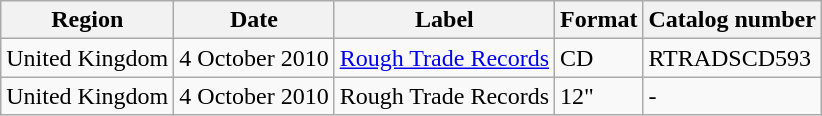<table class="wikitable">
<tr>
<th>Region</th>
<th>Date</th>
<th>Label</th>
<th>Format</th>
<th>Catalog number</th>
</tr>
<tr>
<td>United Kingdom</td>
<td>4 October 2010</td>
<td><a href='#'>Rough Trade Records</a></td>
<td>CD</td>
<td>RTRADSCD593</td>
</tr>
<tr>
<td>United Kingdom</td>
<td>4 October 2010</td>
<td>Rough Trade Records</td>
<td>12"</td>
<td>-</td>
</tr>
</table>
